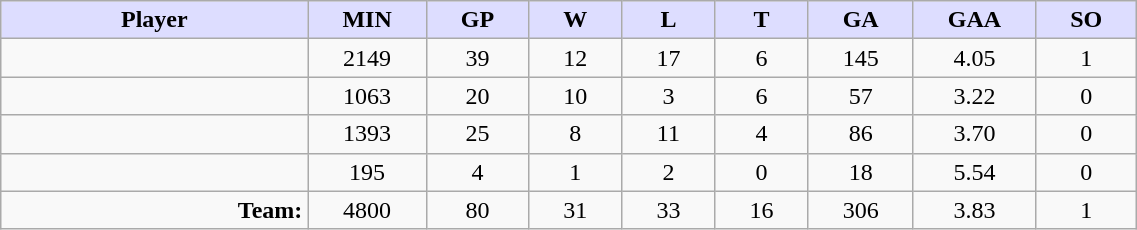<table style="width:60%;" class="wikitable sortable">
<tr>
<th style="background:#ddf; width:10%;">Player</th>
<th style="width:3%; background:#ddf;" title="Minutes played">MIN</th>
<th style="width:3%; background:#ddf;" title="Games played in">GP</th>
<th style="width:3%; background:#ddf;" title="Wins">W</th>
<th style="width:3%; background:#ddf;" title="Losses">L</th>
<th style="width:3%; background:#ddf;" title="Ties">T</th>
<th style="width:3%; background:#ddf;" title="Goals against">GA</th>
<th style="width:3%; background:#ddf;" title="Goals against average">GAA</th>
<th style="width:3%; background:#ddf;" title="Shut-outs">SO</th>
</tr>
<tr style="text-align:center;">
<td style="text-align:right;"></td>
<td>2149</td>
<td>39</td>
<td>12</td>
<td>17</td>
<td>6</td>
<td>145</td>
<td>4.05</td>
<td>1</td>
</tr>
<tr style="text-align:center;">
<td style="text-align:right;"></td>
<td>1063</td>
<td>20</td>
<td>10</td>
<td>3</td>
<td>6</td>
<td>57</td>
<td>3.22</td>
<td>0</td>
</tr>
<tr style="text-align:center;">
<td style="text-align:right;"></td>
<td>1393</td>
<td>25</td>
<td>8</td>
<td>11</td>
<td>4</td>
<td>86</td>
<td>3.70</td>
<td>0</td>
</tr>
<tr style="text-align:center;">
<td style="text-align:right;"></td>
<td>195</td>
<td>4</td>
<td>1</td>
<td>2</td>
<td>0</td>
<td>18</td>
<td>5.54</td>
<td>0</td>
</tr>
<tr style="text-align:center;">
<td style="text-align:right;"><strong>Team:</strong></td>
<td>4800</td>
<td>80</td>
<td>31</td>
<td>33</td>
<td>16</td>
<td>306</td>
<td>3.83</td>
<td>1</td>
</tr>
</table>
